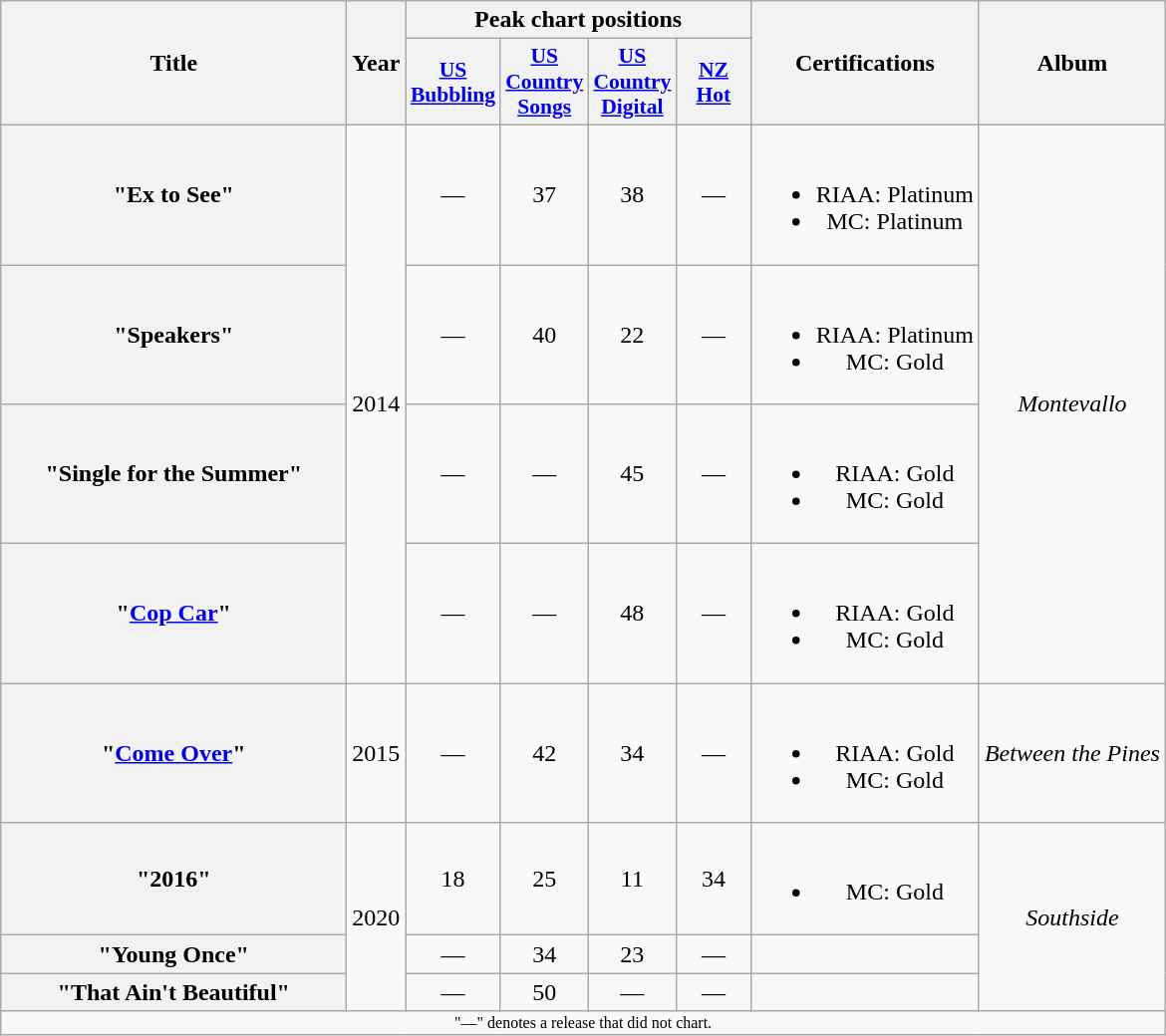<table class="wikitable plainrowheaders" style="text-align:center;">
<tr>
<th rowspan="2" style="width:14em;">Title</th>
<th rowspan="2">Year</th>
<th colspan="4">Peak chart positions</th>
<th rowspan="2">Certifications</th>
<th rowspan="2">Album</th>
</tr>
<tr>
<th scope="col" style="width:3em;font-size:90%;"><a href='#'>US Bubbling</a><br></th>
<th scope="col" style="width:3em;font-size:90%;"><a href='#'>US Country Songs</a><br></th>
<th style="width:3em;font-size:90%;"><a href='#'>US Country Digital</a><br></th>
<th scope="col" style="width:3em;font-size:90%;"><a href='#'>NZ<br>Hot</a><br></th>
</tr>
<tr>
<th scope="row">"Ex to See"</th>
<td rowspan="4">2014</td>
<td>—</td>
<td>37</td>
<td>38</td>
<td>—</td>
<td><br><ul><li>RIAA: Platinum</li><li>MC: Platinum</li></ul></td>
<td rowspan="4"><em>Montevallo</em></td>
</tr>
<tr>
<th scope="row">"Speakers"</th>
<td>—</td>
<td>40</td>
<td>22</td>
<td>—</td>
<td><br><ul><li>RIAA: Platinum</li><li>MC: Gold</li></ul></td>
</tr>
<tr>
<th scope="row">"Single for the Summer"</th>
<td>—</td>
<td>—</td>
<td>45</td>
<td>—</td>
<td><br><ul><li>RIAA: Gold</li><li>MC: Gold</li></ul></td>
</tr>
<tr>
<th scope="row">"<a href='#'>Cop Car</a>"</th>
<td>—</td>
<td>—</td>
<td>48</td>
<td>—</td>
<td><br><ul><li>RIAA: Gold</li><li>MC: Gold</li></ul></td>
</tr>
<tr>
<th scope="row">"<a href='#'>Come Over</a>"</th>
<td>2015</td>
<td>—</td>
<td>42</td>
<td>34</td>
<td>—</td>
<td><br><ul><li>RIAA: Gold</li><li>MC: Gold</li></ul></td>
<td><em>Between the Pines</em></td>
</tr>
<tr>
<th scope="row">"2016"</th>
<td rowspan="3">2020</td>
<td>18</td>
<td>25</td>
<td>11</td>
<td>34</td>
<td><br><ul><li>MC: Gold</li></ul></td>
<td rowspan="3"><em>Southside</em></td>
</tr>
<tr>
<th scope="row">"Young Once"</th>
<td>—</td>
<td>34</td>
<td>23</td>
<td>—</td>
<td></td>
</tr>
<tr>
<th scope="row">"That Ain't Beautiful"</th>
<td>—</td>
<td>50</td>
<td>—</td>
<td>—</td>
<td></td>
</tr>
<tr>
<td colspan="9" style="font-size:8pt">"—" denotes a release that did not chart.</td>
</tr>
</table>
